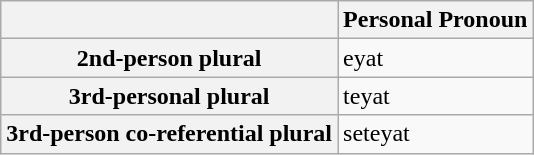<table class="wikitable">
<tr>
<th></th>
<th>Personal Pronoun</th>
</tr>
<tr>
<th>2nd-person plural</th>
<td>eyat</td>
</tr>
<tr>
<th>3rd-personal plural</th>
<td>teyat</td>
</tr>
<tr>
<th>3rd-person co-referential plural</th>
<td>seteyat</td>
</tr>
</table>
